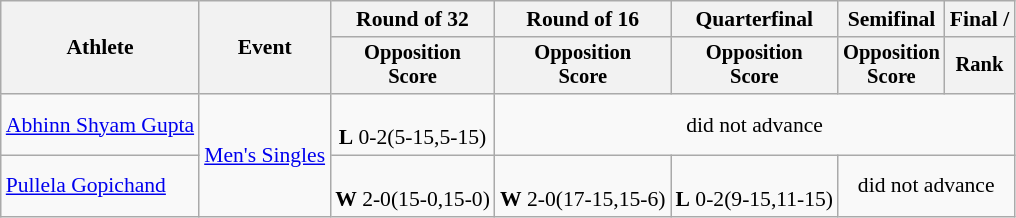<table class=wikitable style="font-size:90%">
<tr>
<th rowspan="2">Athlete</th>
<th rowspan="2">Event</th>
<th>Round of 32</th>
<th>Round of 16</th>
<th>Quarterfinal</th>
<th>Semifinal</th>
<th colspan=2>Final / </th>
</tr>
<tr style="font-size:95%">
<th>Opposition<br>Score</th>
<th>Opposition<br>Score</th>
<th>Opposition<br>Score</th>
<th>Opposition<br>Score</th>
<th>Rank</th>
</tr>
<tr align=center>
<td align=left><a href='#'>Abhinn Shyam Gupta</a></td>
<td align=left rowspan=2><a href='#'>Men's Singles</a></td>
<td><br><strong>L</strong> 0-2(5-15,5-15)</td>
<td colspan=5>did not advance</td>
</tr>
<tr align=center>
<td align=left><a href='#'>Pullela Gopichand</a></td>
<td><br><strong>W</strong> 2-0(15-0,15-0)</td>
<td><br><strong>W</strong> 2-0(17-15,15-6)</td>
<td><br><strong>L</strong> 0-2(9-15,11-15)</td>
<td colspan=3>did not advance</td>
</tr>
</table>
